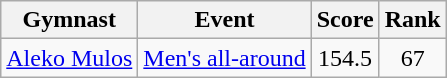<table class=wikitable>
<tr>
<th>Gymnast</th>
<th>Event</th>
<th>Score</th>
<th>Rank</th>
</tr>
<tr align=center>
<td align=left><a href='#'>Aleko Mulos</a></td>
<td align=left><a href='#'>Men's all-around</a></td>
<td>154.5</td>
<td>67</td>
</tr>
</table>
